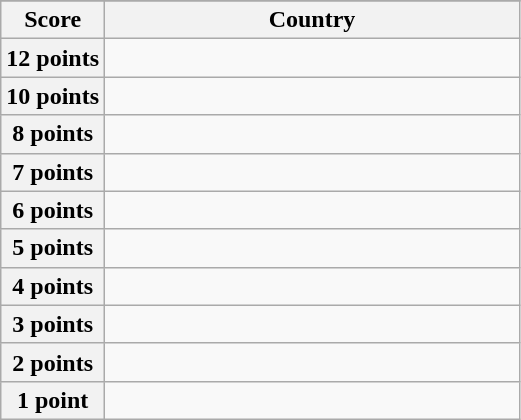<table class="wikitable">
<tr>
</tr>
<tr>
<th scope="col" width="20%">Score</th>
<th scope="col">Country</th>
</tr>
<tr>
<th scope="row">12 points</th>
<td></td>
</tr>
<tr>
<th scope="row">10 points</th>
<td></td>
</tr>
<tr>
<th scope="row">8 points</th>
<td></td>
</tr>
<tr>
<th scope="row">7 points</th>
<td></td>
</tr>
<tr>
<th scope="row">6 points</th>
<td></td>
</tr>
<tr>
<th scope="row">5 points</th>
<td></td>
</tr>
<tr>
<th scope="row">4 points</th>
<td></td>
</tr>
<tr>
<th scope="row">3 points</th>
<td></td>
</tr>
<tr>
<th scope="row">2 points</th>
<td></td>
</tr>
<tr>
<th scope="row">1 point</th>
<td></td>
</tr>
</table>
